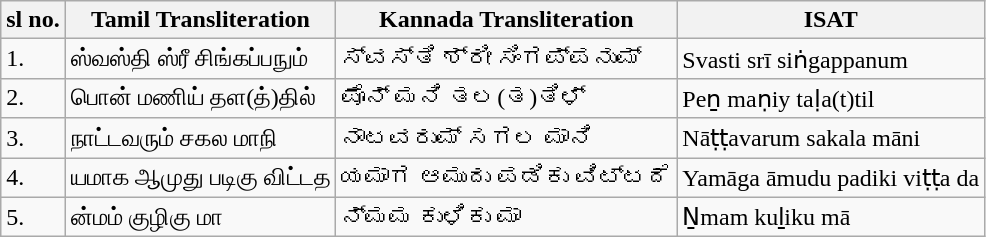<table class="wikitable">
<tr>
<th>sl no.</th>
<th>Tamil Transliteration</th>
<th>Kannada Transliteration</th>
<th>ISAT</th>
</tr>
<tr>
<td>1.</td>
<td>ஸ்வஸ்தி ஸ்ரீ சிங்கப்பநும்</td>
<td>ಸ್ವಸ್ತಿ ಶ್ರೀ ಸಿಂಗಪ್ಪನುಮ್</td>
<td>Svasti srī siṅgappanum</td>
</tr>
<tr>
<td>2.</td>
<td>பொன் மணிய் தள(த்)தில்</td>
<td>ಪೊನ್ ಮನಿ ತಲ(ತ)ತಿಳ್</td>
<td>Peṉ maṇiy taḷa(t)til</td>
</tr>
<tr>
<td>3.</td>
<td>நாட்டவரும் சகல மாநி</td>
<td>ನಾಟವರುಮ್ ಸಗಲ ಮಾನಿ</td>
<td>Nāṭṭavarum sakala māni</td>
</tr>
<tr>
<td>4.</td>
<td>யமாக ஆமுது படிகு விட்டத</td>
<td>ಯಮಾಗ ಆಮುದು ಪಡಿಕು ವಿಟ್ಟದೆ</td>
<td>Yamāga āmudu padiki viṭṭa da</td>
</tr>
<tr>
<td>5.</td>
<td>ன்மம் குழிகு மா</td>
<td>ನ್ಮಮ ಕುಳಿಕು ಮಾ</td>
<td>Ṉmam kuḻiku mā</td>
</tr>
</table>
